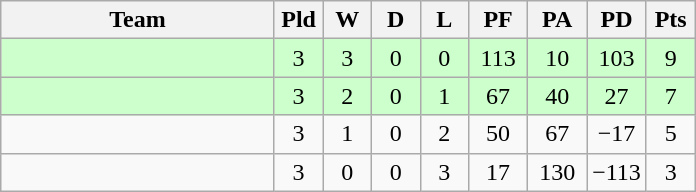<table class="wikitable" style="text-align:center;">
<tr>
<th width=175>Team</th>
<th width=25 abbr="Played">Pld</th>
<th width=25 abbr="Won">W</th>
<th width=25 abbr="Drawn">D</th>
<th width=25 abbr="Lost">L</th>
<th width=32 abbr="Points for">PF</th>
<th width=32 abbr="Points against">PA</th>
<th width=32 abbr="Points difference">PD</th>
<th width=25 abbr="Points">Pts</th>
</tr>
<tr bgcolor="#ccffcc">
<td align=left></td>
<td>3</td>
<td>3</td>
<td>0</td>
<td>0</td>
<td>113</td>
<td>10</td>
<td>103</td>
<td>9</td>
</tr>
<tr bgcolor="#ccffcc">
<td align=left></td>
<td>3</td>
<td>2</td>
<td>0</td>
<td>1</td>
<td>67</td>
<td>40</td>
<td>27</td>
<td>7</td>
</tr>
<tr>
<td align=left></td>
<td>3</td>
<td>1</td>
<td>0</td>
<td>2</td>
<td>50</td>
<td>67</td>
<td>−17</td>
<td>5</td>
</tr>
<tr>
<td align=left></td>
<td>3</td>
<td>0</td>
<td>0</td>
<td>3</td>
<td>17</td>
<td>130</td>
<td>−113</td>
<td>3</td>
</tr>
</table>
